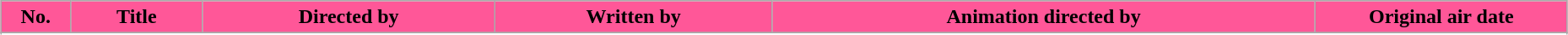<table class="wikitable" style="width:98%; margin:auto; background:#FFF">
<tr style="border-bottom: 3px solid #cffff;">
<th style="width:3em; background:#FF5798">No.</th>
<th style="background:#FF5798">Title</th>
<th style="background:#FF5798">Directed by</th>
<th style="background:#FF5798">Written by</th>
<th style="background:#FF5798">Animation directed by</th>
<th style="width:12em; background:#FF5798">Original air date</th>
</tr>
<tr>
</tr>
<tr>
</tr>
<tr>
</tr>
<tr>
</tr>
<tr>
</tr>
<tr>
</tr>
<tr>
</tr>
<tr>
</tr>
<tr>
</tr>
<tr>
</tr>
<tr>
</tr>
<tr>
</tr>
<tr>
</tr>
<tr>
</tr>
<tr>
</tr>
<tr>
</tr>
<tr>
</tr>
<tr>
</tr>
<tr>
</tr>
</table>
